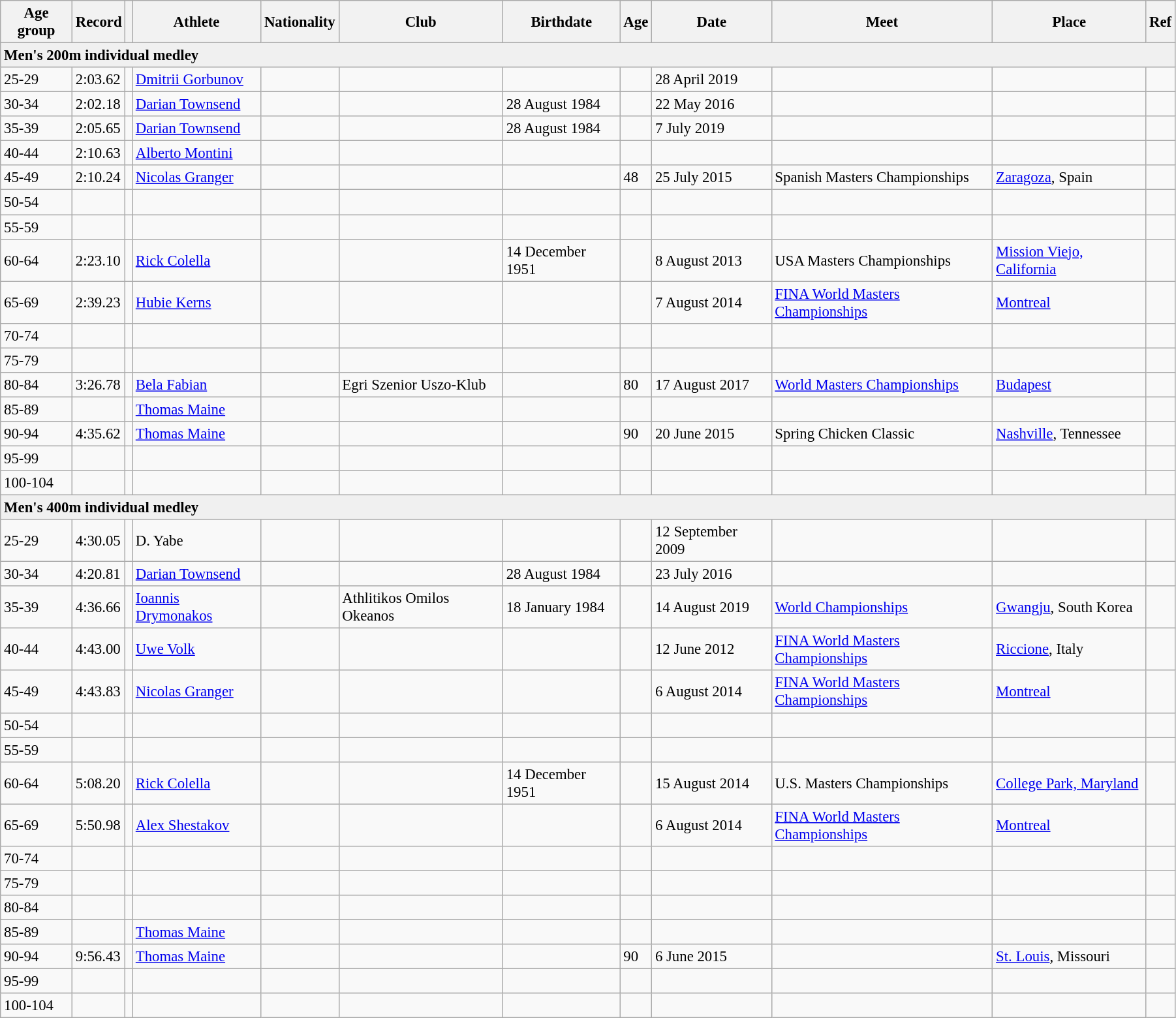<table class="wikitable" style="font-size:95%; width: 95%;">
<tr>
<th>Age group</th>
<th>Record</th>
<th></th>
<th>Athlete</th>
<th>Nationality</th>
<th>Club</th>
<th>Birthdate</th>
<th>Age</th>
<th>Date</th>
<th>Meet</th>
<th>Place</th>
<th>Ref</th>
</tr>
<tr style="background:#f0f0f0;">
<td colspan=12><strong>Men's 200m individual medley</strong></td>
</tr>
<tr>
<td>25-29</td>
<td>2:03.62</td>
<td></td>
<td><a href='#'>Dmitrii Gorbunov</a></td>
<td></td>
<td></td>
<td></td>
<td></td>
<td>28 April 2019</td>
<td></td>
<td></td>
<td></td>
</tr>
<tr>
<td>30-34</td>
<td>2:02.18</td>
<td></td>
<td><a href='#'>Darian Townsend</a></td>
<td></td>
<td></td>
<td>28 August 1984</td>
<td></td>
<td>22 May 2016</td>
<td></td>
<td></td>
<td></td>
</tr>
<tr>
<td>35-39</td>
<td>2:05.65</td>
<td></td>
<td><a href='#'>Darian Townsend</a></td>
<td></td>
<td></td>
<td>28 August 1984</td>
<td></td>
<td>7 July 2019</td>
<td></td>
<td></td>
<td></td>
</tr>
<tr>
<td>40-44</td>
<td>2:10.63</td>
<td></td>
<td><a href='#'>Alberto Montini</a></td>
<td></td>
<td></td>
<td></td>
<td></td>
<td></td>
<td></td>
<td></td>
<td></td>
</tr>
<tr>
<td>45-49</td>
<td>2:10.24</td>
<td></td>
<td><a href='#'>Nicolas Granger</a></td>
<td></td>
<td></td>
<td></td>
<td>48</td>
<td>25 July 2015</td>
<td>Spanish Masters Championships</td>
<td><a href='#'>Zaragoza</a>, Spain</td>
<td></td>
</tr>
<tr>
<td>50-54</td>
<td></td>
<td></td>
<td></td>
<td></td>
<td></td>
<td></td>
<td></td>
<td></td>
<td></td>
<td></td>
<td></td>
</tr>
<tr>
<td>55-59</td>
<td></td>
<td></td>
<td></td>
<td></td>
<td></td>
<td></td>
<td></td>
<td></td>
<td></td>
<td></td>
<td></td>
</tr>
<tr>
<td>60-64</td>
<td>2:23.10</td>
<td></td>
<td><a href='#'>Rick Colella</a></td>
<td></td>
<td></td>
<td>14 December 1951</td>
<td></td>
<td>8 August 2013</td>
<td>USA Masters Championships</td>
<td><a href='#'>Mission Viejo, California</a></td>
<td></td>
</tr>
<tr>
<td>65-69</td>
<td>2:39.23</td>
<td></td>
<td><a href='#'>Hubie Kerns</a></td>
<td></td>
<td></td>
<td></td>
<td></td>
<td>7 August 2014</td>
<td><a href='#'>FINA World Masters Championships</a></td>
<td><a href='#'>Montreal</a></td>
<td></td>
</tr>
<tr>
<td>70-74</td>
<td></td>
<td></td>
<td></td>
<td></td>
<td></td>
<td></td>
<td></td>
<td></td>
<td></td>
<td></td>
<td></td>
</tr>
<tr>
<td>75-79</td>
<td></td>
<td></td>
<td></td>
<td></td>
<td></td>
<td></td>
<td></td>
<td></td>
<td></td>
<td></td>
<td></td>
</tr>
<tr>
<td>80-84</td>
<td>3:26.78</td>
<td></td>
<td><a href='#'>Bela Fabian</a></td>
<td></td>
<td>Egri Szenior Uszo-Klub</td>
<td></td>
<td>80</td>
<td>17 August 2017</td>
<td><a href='#'>World Masters Championships</a></td>
<td><a href='#'>Budapest</a></td>
<td></td>
</tr>
<tr>
<td>85-89</td>
<td></td>
<td></td>
<td><a href='#'>Thomas Maine</a></td>
<td></td>
<td></td>
<td></td>
<td></td>
<td></td>
<td></td>
<td></td>
<td></td>
</tr>
<tr>
<td>90-94</td>
<td>4:35.62</td>
<td></td>
<td><a href='#'>Thomas Maine</a></td>
<td></td>
<td></td>
<td></td>
<td>90</td>
<td>20 June 2015</td>
<td>Spring Chicken Classic</td>
<td><a href='#'>Nashville</a>, Tennessee</td>
<td></td>
</tr>
<tr>
<td>95-99</td>
<td></td>
<td></td>
<td></td>
<td></td>
<td></td>
<td></td>
<td></td>
<td></td>
<td></td>
<td></td>
<td></td>
</tr>
<tr>
<td>100-104</td>
<td></td>
<td></td>
<td></td>
<td></td>
<td></td>
<td></td>
<td></td>
<td></td>
<td></td>
<td></td>
<td></td>
</tr>
<tr style="background:#f0f0f0;">
<td colspan=12><strong>Men's 400m individual medley</strong></td>
</tr>
<tr>
<td>25-29</td>
<td>4:30.05</td>
<td></td>
<td>D. Yabe</td>
<td></td>
<td></td>
<td></td>
<td></td>
<td>12 September 2009</td>
<td></td>
<td></td>
<td></td>
</tr>
<tr>
<td>30-34</td>
<td>4:20.81</td>
<td></td>
<td><a href='#'>Darian Townsend</a></td>
<td></td>
<td></td>
<td>28 August 1984</td>
<td></td>
<td>23 July 2016</td>
<td></td>
<td></td>
<td></td>
</tr>
<tr>
<td>35-39</td>
<td>4:36.66</td>
<td></td>
<td><a href='#'>Ioannis Drymonakos</a></td>
<td></td>
<td>Athlitikos Omilos Okeanos</td>
<td>18 January 1984</td>
<td></td>
<td>14 August 2019</td>
<td><a href='#'>World Championships</a></td>
<td><a href='#'>Gwangju</a>, South Korea</td>
<td></td>
</tr>
<tr>
<td>40-44</td>
<td>4:43.00</td>
<td></td>
<td><a href='#'>Uwe Volk</a></td>
<td></td>
<td></td>
<td></td>
<td></td>
<td>12 June 2012</td>
<td><a href='#'>FINA World Masters Championships</a></td>
<td><a href='#'>Riccione</a>, Italy</td>
<td></td>
</tr>
<tr>
<td>45-49</td>
<td>4:43.83</td>
<td></td>
<td><a href='#'>Nicolas Granger</a></td>
<td></td>
<td></td>
<td></td>
<td></td>
<td>6 August 2014</td>
<td><a href='#'>FINA World Masters Championships</a></td>
<td><a href='#'>Montreal</a></td>
<td></td>
</tr>
<tr>
<td>50-54</td>
<td></td>
<td></td>
<td></td>
<td></td>
<td></td>
<td></td>
<td></td>
<td></td>
<td></td>
<td></td>
<td></td>
</tr>
<tr>
<td>55-59</td>
<td></td>
<td></td>
<td></td>
<td></td>
<td></td>
<td></td>
<td></td>
<td></td>
<td></td>
<td></td>
<td></td>
</tr>
<tr>
<td>60-64</td>
<td>5:08.20</td>
<td></td>
<td><a href='#'>Rick Colella</a></td>
<td></td>
<td></td>
<td>14 December 1951</td>
<td></td>
<td>15 August 2014</td>
<td>U.S. Masters Championships</td>
<td><a href='#'>College Park, Maryland</a></td>
<td></td>
</tr>
<tr>
<td>65-69</td>
<td>5:50.98</td>
<td></td>
<td><a href='#'>Alex Shestakov</a></td>
<td></td>
<td></td>
<td></td>
<td></td>
<td>6 August 2014</td>
<td><a href='#'>FINA World Masters Championships</a></td>
<td><a href='#'>Montreal</a></td>
<td></td>
</tr>
<tr>
<td>70-74</td>
<td></td>
<td></td>
<td></td>
<td></td>
<td></td>
<td></td>
<td></td>
<td></td>
<td></td>
<td></td>
<td></td>
</tr>
<tr>
<td>75-79</td>
<td></td>
<td></td>
<td></td>
<td></td>
<td></td>
<td></td>
<td></td>
<td></td>
<td></td>
<td></td>
<td></td>
</tr>
<tr>
<td>80-84</td>
<td></td>
<td></td>
<td></td>
<td></td>
<td></td>
<td></td>
<td></td>
<td></td>
<td></td>
<td></td>
<td></td>
</tr>
<tr>
<td>85-89</td>
<td></td>
<td></td>
<td><a href='#'>Thomas Maine</a></td>
<td></td>
<td></td>
<td></td>
<td></td>
<td></td>
<td></td>
<td></td>
<td></td>
</tr>
<tr>
<td>90-94</td>
<td>9:56.43</td>
<td></td>
<td><a href='#'>Thomas Maine</a></td>
<td></td>
<td></td>
<td></td>
<td>90</td>
<td>6 June 2015</td>
<td></td>
<td><a href='#'>St. Louis</a>, Missouri</td>
<td></td>
</tr>
<tr>
<td>95-99</td>
<td></td>
<td></td>
<td></td>
<td></td>
<td></td>
<td></td>
<td></td>
<td></td>
<td></td>
<td></td>
<td></td>
</tr>
<tr>
<td>100-104</td>
<td></td>
<td></td>
<td></td>
<td></td>
<td></td>
<td></td>
<td></td>
<td></td>
<td></td>
<td></td>
<td></td>
</tr>
</table>
